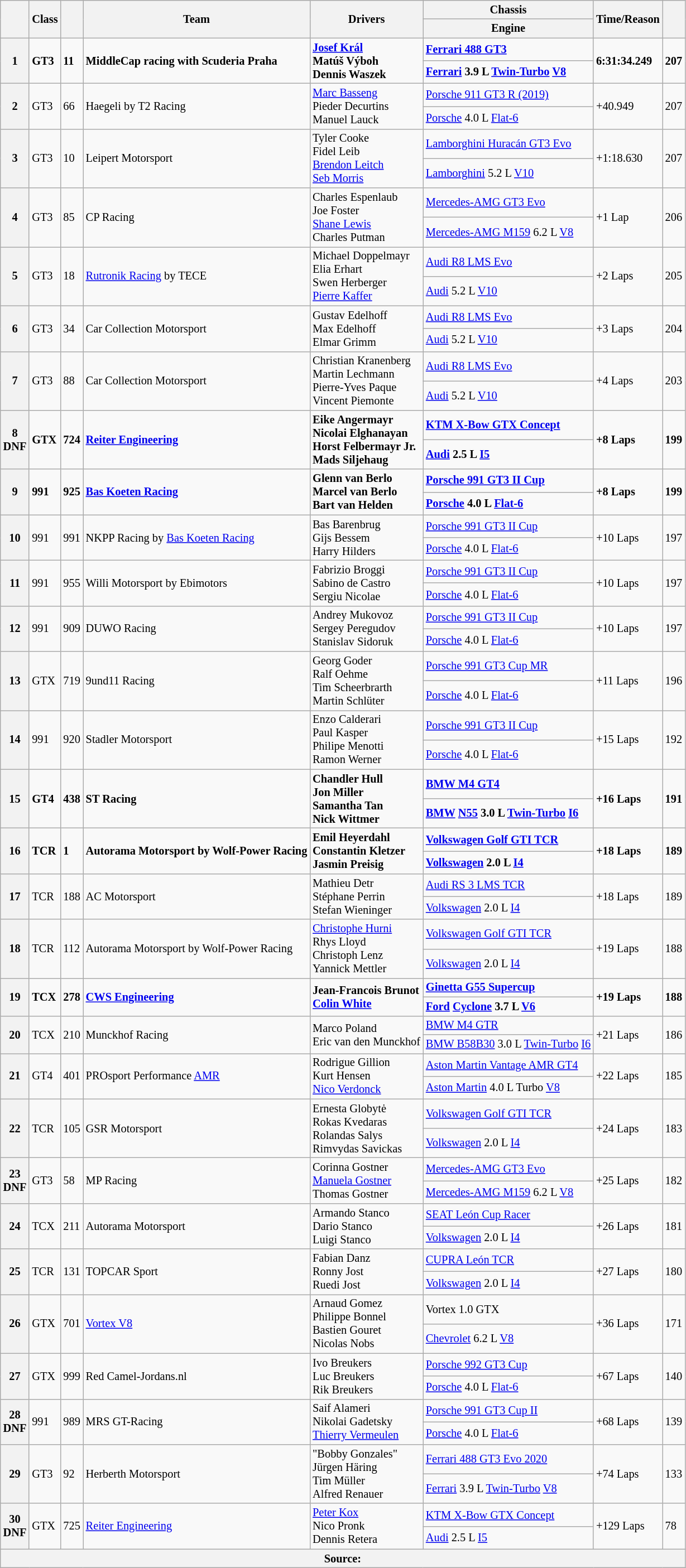<table class="wikitable" style="font-size: 85%;">
<tr>
<th rowspan=2></th>
<th rowspan=2>Class</th>
<th rowspan=2></th>
<th rowspan=2>Team</th>
<th rowspan=2>Drivers</th>
<th>Chassis</th>
<th rowspan=2>Time/Reason</th>
<th rowspan=2></th>
</tr>
<tr>
<th>Engine</th>
</tr>
<tr style="font-weight:bold">
<th rowspan=2>1</th>
<td rowspan=2>GT3</td>
<td rowspan=2>11</td>
<td rowspan=2> MiddleCap racing with Scuderia Praha</td>
<td rowspan=2> <a href='#'>Josef Král</a><br> Matúš Výboh<br> Dennis Waszek</td>
<td><a href='#'>Ferrari 488 GT3</a></td>
<td rowspan=2>6:31:34.249</td>
<td rowspan=2>207</td>
</tr>
<tr style="font-weight:bold">
<td><a href='#'>Ferrari</a> 3.9 L <a href='#'>Twin-Turbo</a> <a href='#'>V8</a></td>
</tr>
<tr>
<th rowspan=2>2</th>
<td rowspan=2>GT3</td>
<td rowspan=2>66</td>
<td rowspan=2> Haegeli by T2 Racing</td>
<td rowspan=2> <a href='#'>Marc Basseng</a><br> Pieder Decurtins<br> Manuel Lauck</td>
<td><a href='#'>Porsche 911 GT3 R (2019)</a></td>
<td rowspan=2>+40.949</td>
<td rowspan=2>207</td>
</tr>
<tr>
<td><a href='#'>Porsche</a> 4.0 L <a href='#'>Flat-6</a></td>
</tr>
<tr>
<th rowspan=2>3</th>
<td rowspan=2>GT3</td>
<td rowspan=2>10</td>
<td rowspan=2> Leipert Motorsport</td>
<td rowspan=2> Tyler Cooke<br> Fidel Leib<br> <a href='#'>Brendon Leitch</a><br> <a href='#'>Seb Morris</a></td>
<td><a href='#'>Lamborghini Huracán GT3 Evo</a></td>
<td rowspan=2>+1:18.630</td>
<td rowspan=2>207</td>
</tr>
<tr>
<td><a href='#'>Lamborghini</a> 5.2 L <a href='#'>V10</a></td>
</tr>
<tr>
<th rowspan=2>4</th>
<td rowspan=2>GT3</td>
<td rowspan=2>85</td>
<td rowspan=2> CP Racing</td>
<td rowspan=2> Charles Espenlaub<br> Joe Foster<br> <a href='#'>Shane Lewis</a><br> Charles Putman</td>
<td><a href='#'>Mercedes-AMG GT3 Evo</a></td>
<td rowspan=2>+1 Lap</td>
<td rowspan=2>206</td>
</tr>
<tr>
<td><a href='#'>Mercedes-AMG M159</a> 6.2 L <a href='#'>V8</a></td>
</tr>
<tr>
<th rowspan=2>5</th>
<td rowspan=2>GT3</td>
<td rowspan=2>18</td>
<td rowspan=2> <a href='#'>Rutronik Racing</a> by TECE</td>
<td rowspan=2> Michael Doppelmayr<br> Elia Erhart<br> Swen Herberger<br> <a href='#'>Pierre Kaffer</a></td>
<td><a href='#'>Audi R8 LMS Evo</a></td>
<td rowspan=2>+2 Laps</td>
<td rowspan=2>205</td>
</tr>
<tr>
<td><a href='#'>Audi</a> 5.2 L <a href='#'>V10</a></td>
</tr>
<tr>
<th rowspan=2>6</th>
<td rowspan=2>GT3</td>
<td rowspan=2>34</td>
<td rowspan=2> Car Collection Motorsport</td>
<td rowspan=2> Gustav Edelhoff<br> Max Edelhoff<br> Elmar Grimm</td>
<td><a href='#'>Audi R8 LMS Evo</a></td>
<td rowspan=2>+3 Laps</td>
<td rowspan=2>204</td>
</tr>
<tr>
<td><a href='#'>Audi</a> 5.2 L <a href='#'>V10</a></td>
</tr>
<tr>
<th rowspan=2>7</th>
<td rowspan=2>GT3</td>
<td rowspan=2>88</td>
<td rowspan=2> Car Collection Motorsport</td>
<td rowspan=2> Christian Kranenberg<br> Martin Lechmann<br> Pierre-Yves Paque<br> Vincent Piemonte</td>
<td><a href='#'>Audi R8 LMS Evo</a></td>
<td rowspan=2>+4 Laps</td>
<td rowspan=2>203</td>
</tr>
<tr>
<td><a href='#'>Audi</a> 5.2 L <a href='#'>V10</a></td>
</tr>
<tr style="font-weight:bold">
<th rowspan=2>8<br>DNF</th>
<td rowspan=2>GTX</td>
<td rowspan=2>724</td>
<td rowspan=2> <a href='#'>Reiter Engineering</a></td>
<td rowspan=2> Eike Angermayr<br> Nicolai Elghanayan<br> Horst Felbermayr Jr.<br> Mads Siljehaug</td>
<td><a href='#'>KTM X-Bow GTX Concept</a></td>
<td rowspan=2>+8 Laps</td>
<td rowspan=2>199</td>
</tr>
<tr style="font-weight:bold">
<td><a href='#'>Audi</a> 2.5 L <a href='#'>I5</a></td>
</tr>
<tr style="font-weight:bold">
<th rowspan=2>9</th>
<td rowspan=2>991</td>
<td rowspan=2>925</td>
<td rowspan=2> <a href='#'>Bas Koeten Racing</a></td>
<td rowspan=2> Glenn van Berlo<br> Marcel van Berlo<br> Bart van Helden</td>
<td><a href='#'>Porsche 991 GT3 II Cup</a></td>
<td rowspan=2>+8 Laps</td>
<td rowspan=2>199</td>
</tr>
<tr style="font-weight:bold">
<td><a href='#'>Porsche</a> 4.0 L <a href='#'>Flat-6</a></td>
</tr>
<tr>
<th rowspan=2>10</th>
<td rowspan=2>991</td>
<td rowspan=2>991</td>
<td rowspan=2> NKPP Racing by <a href='#'>Bas Koeten Racing</a></td>
<td rowspan=2> Bas Barenbrug<br> Gijs Bessem<br> Harry Hilders</td>
<td><a href='#'>Porsche 991 GT3 II Cup</a></td>
<td rowspan=2>+10 Laps</td>
<td rowspan=2>197</td>
</tr>
<tr>
<td><a href='#'>Porsche</a> 4.0 L <a href='#'>Flat-6</a></td>
</tr>
<tr>
<th rowspan=2>11</th>
<td rowspan=2>991</td>
<td rowspan=2>955</td>
<td rowspan=2> Willi Motorsport by Ebimotors</td>
<td rowspan=2> Fabrizio Broggi<br> Sabino de Castro<br> Sergiu Nicolae</td>
<td><a href='#'>Porsche 991 GT3 II Cup</a></td>
<td rowspan=2>+10 Laps</td>
<td rowspan=2>197</td>
</tr>
<tr>
<td><a href='#'>Porsche</a> 4.0 L <a href='#'>Flat-6</a></td>
</tr>
<tr>
<th rowspan=2>12</th>
<td rowspan=2>991</td>
<td rowspan=2>909</td>
<td rowspan=2> DUWO Racing</td>
<td rowspan=2> Andrey Mukovoz<br> Sergey Peregudov<br> Stanislav Sidoruk</td>
<td><a href='#'>Porsche 991 GT3 II Cup</a></td>
<td rowspan=2>+10 Laps</td>
<td rowspan=2>197</td>
</tr>
<tr>
<td><a href='#'>Porsche</a> 4.0 L <a href='#'>Flat-6</a></td>
</tr>
<tr>
<th rowspan=2>13</th>
<td rowspan=2>GTX</td>
<td rowspan=2>719</td>
<td rowspan=2> 9und11 Racing</td>
<td rowspan=2> Georg Goder<br> Ralf Oehme<br> Tim Scheerbrarth<br> Martin Schlüter</td>
<td><a href='#'>Porsche 991 GT3 Cup MR</a></td>
<td rowspan=2>+11 Laps</td>
<td rowspan=2>196</td>
</tr>
<tr>
<td><a href='#'>Porsche</a> 4.0 L <a href='#'>Flat-6</a></td>
</tr>
<tr>
<th rowspan=2>14</th>
<td rowspan=2>991</td>
<td rowspan=2>920</td>
<td rowspan=2> Stadler Motorsport</td>
<td rowspan=2> Enzo Calderari<br> Paul Kasper<br> Philipe Menotti<br> Ramon Werner</td>
<td><a href='#'>Porsche 991 GT3 II Cup</a></td>
<td rowspan=2>+15 Laps</td>
<td rowspan=2>192</td>
</tr>
<tr>
<td><a href='#'>Porsche</a> 4.0 L <a href='#'>Flat-6</a></td>
</tr>
<tr style="font-weight:bold">
<th rowspan=2>15</th>
<td rowspan=2>GT4</td>
<td rowspan=2>438</td>
<td rowspan=2> ST Racing</td>
<td rowspan=2> Chandler Hull<br> Jon Miller<br> Samantha Tan<br> Nick Wittmer</td>
<td><a href='#'>BMW M4 GT4</a></td>
<td rowspan=2>+16 Laps</td>
<td rowspan=2>191</td>
</tr>
<tr style="font-weight:bold">
<td><a href='#'>BMW</a> <a href='#'>N55</a> 3.0 L <a href='#'>Twin-Turbo</a> <a href='#'>I6</a></td>
</tr>
<tr style="font-weight:bold">
<th rowspan=2>16</th>
<td rowspan=2>TCR</td>
<td rowspan=2>1</td>
<td rowspan=2> Autorama Motorsport by Wolf-Power Racing</td>
<td rowspan=2> Emil Heyerdahl<br> Constantin Kletzer<br> Jasmin Preisig</td>
<td><a href='#'>Volkswagen Golf GTI TCR</a></td>
<td rowspan=2>+18 Laps</td>
<td rowspan=2>189</td>
</tr>
<tr style="font-weight:bold">
<td><a href='#'>Volkswagen</a> 2.0 L <a href='#'>I4</a></td>
</tr>
<tr>
<th rowspan=2>17</th>
<td rowspan=2>TCR</td>
<td rowspan=2>188</td>
<td rowspan=2> AC Motorsport</td>
<td rowspan=2> Mathieu Detr<br> Stéphane Perrin<br> Stefan Wieninger</td>
<td><a href='#'>Audi RS 3 LMS TCR</a></td>
<td rowspan=2>+18 Laps</td>
<td rowspan=2>189</td>
</tr>
<tr>
<td><a href='#'>Volkswagen</a> 2.0 L <a href='#'>I4</a></td>
</tr>
<tr>
<th rowspan=2>18</th>
<td rowspan=2>TCR</td>
<td rowspan=2>112</td>
<td rowspan=2> Autorama Motorsport by Wolf-Power Racing</td>
<td rowspan=2> <a href='#'>Christophe Hurni</a><br> Rhys Lloyd<br> Christoph Lenz<br> Yannick Mettler</td>
<td><a href='#'>Volkswagen Golf GTI TCR</a></td>
<td rowspan=2>+19 Laps</td>
<td rowspan=2>188</td>
</tr>
<tr>
<td><a href='#'>Volkswagen</a> 2.0 L <a href='#'>I4</a></td>
</tr>
<tr style="font-weight:bold">
<th rowspan=2>19</th>
<td rowspan=2>TCX</td>
<td rowspan=2>278</td>
<td rowspan=2> <a href='#'>CWS Engineering</a></td>
<td rowspan=2> Jean-Francois Brunot<br> <a href='#'>Colin White</a></td>
<td><a href='#'>Ginetta G55 Supercup</a></td>
<td rowspan=2>+19 Laps</td>
<td rowspan=2>188</td>
</tr>
<tr style="font-weight:bold">
<td><a href='#'>Ford</a> <a href='#'>Cyclone</a> 3.7 L <a href='#'>V6</a></td>
</tr>
<tr>
<th rowspan=2>20</th>
<td rowspan=2>TCX</td>
<td rowspan=2>210</td>
<td rowspan=2> Munckhof Racing</td>
<td rowspan=2> Marco Poland<br> Eric van den Munckhof</td>
<td><a href='#'>BMW M4 GTR</a></td>
<td rowspan=2>+21 Laps</td>
<td rowspan=2>186</td>
</tr>
<tr>
<td><a href='#'>BMW B58B30</a> 3.0 L <a href='#'>Twin-Turbo</a> <a href='#'>I6</a></td>
</tr>
<tr>
<th rowspan=2>21</th>
<td rowspan=2>GT4</td>
<td rowspan=2>401</td>
<td rowspan=2> PROsport Performance <a href='#'>AMR</a></td>
<td rowspan=2> Rodrigue Gillion<br> Kurt Hensen<br> <a href='#'>Nico Verdonck</a></td>
<td><a href='#'>Aston Martin Vantage AMR GT4</a></td>
<td rowspan=2>+22 Laps</td>
<td rowspan=2>185</td>
</tr>
<tr>
<td><a href='#'>Aston Martin</a> 4.0 L Turbo <a href='#'>V8</a></td>
</tr>
<tr>
<th rowspan=2>22</th>
<td rowspan=2>TCR</td>
<td rowspan=2>105</td>
<td rowspan=2> GSR Motorsport</td>
<td rowspan=2> Ernesta Globytė<br> Rokas Kvedaras<br> Rolandas Salys<br> Rimvydas Savickas</td>
<td><a href='#'>Volkswagen Golf GTI TCR</a></td>
<td rowspan=2>+24 Laps</td>
<td rowspan=2>183</td>
</tr>
<tr>
<td><a href='#'>Volkswagen</a> 2.0 L <a href='#'>I4</a></td>
</tr>
<tr>
<th rowspan=2>23<br>DNF</th>
<td rowspan=2>GT3</td>
<td rowspan=2>58</td>
<td rowspan=2> MP Racing</td>
<td rowspan=2> Corinna Gostner<br> <a href='#'>Manuela Gostner</a><br> Thomas Gostner</td>
<td><a href='#'>Mercedes-AMG GT3 Evo</a></td>
<td rowspan=2>+25 Laps</td>
<td rowspan=2>182</td>
</tr>
<tr>
<td><a href='#'>Mercedes-AMG M159</a> 6.2 L <a href='#'>V8</a></td>
</tr>
<tr>
<th rowspan=2>24</th>
<td rowspan=2>TCX</td>
<td rowspan=2>211</td>
<td rowspan=2> Autorama Motorsport</td>
<td rowspan=2> Armando Stanco<br> Dario Stanco<br> Luigi Stanco</td>
<td><a href='#'>SEAT León Cup Racer</a></td>
<td rowspan=2>+26 Laps</td>
<td rowspan=2>181</td>
</tr>
<tr>
<td><a href='#'>Volkswagen</a> 2.0 L <a href='#'>I4</a></td>
</tr>
<tr>
<th rowspan=2>25</th>
<td rowspan=2>TCR</td>
<td rowspan=2>131</td>
<td rowspan=2> TOPCAR Sport</td>
<td rowspan=2> Fabian Danz<br> Ronny Jost<br> Ruedi Jost</td>
<td><a href='#'>CUPRA León TCR</a></td>
<td rowspan=2>+27 Laps</td>
<td rowspan=2>180</td>
</tr>
<tr>
<td><a href='#'>Volkswagen</a> 2.0 L <a href='#'>I4</a></td>
</tr>
<tr>
<th rowspan=2>26</th>
<td rowspan=2>GTX</td>
<td rowspan=2>701</td>
<td rowspan=2> <a href='#'>Vortex V8</a></td>
<td rowspan=2> Arnaud Gomez<br> Philippe Bonnel<br> Bastien Gouret<br> Nicolas Nobs</td>
<td>Vortex 1.0 GTX</td>
<td rowspan=2>+36 Laps</td>
<td rowspan=2>171</td>
</tr>
<tr>
<td><a href='#'>Chevrolet</a> 6.2 L <a href='#'>V8</a></td>
</tr>
<tr>
<th rowspan=2>27</th>
<td rowspan=2>GTX</td>
<td rowspan=2>999</td>
<td rowspan=2> Red Camel-Jordans.nl</td>
<td rowspan=2> Ivo Breukers<br> Luc Breukers<br> Rik Breukers</td>
<td><a href='#'>Porsche 992 GT3 Cup</a></td>
<td rowspan=2>+67 Laps</td>
<td rowspan=2>140</td>
</tr>
<tr>
<td><a href='#'>Porsche</a> 4.0 L <a href='#'>Flat-6</a></td>
</tr>
<tr>
<th rowspan=2>28<br>DNF</th>
<td rowspan=2>991</td>
<td rowspan=2>989</td>
<td rowspan=2> MRS GT-Racing</td>
<td rowspan=2> Saif Alameri<br> Nikolai Gadetsky<br> <a href='#'>Thierry Vermeulen</a></td>
<td><a href='#'>Porsche 991 GT3 Cup II</a></td>
<td rowspan=2>+68 Laps</td>
<td rowspan=2>139</td>
</tr>
<tr>
<td><a href='#'>Porsche</a> 4.0 L <a href='#'>Flat-6</a></td>
</tr>
<tr>
<th rowspan=2>29</th>
<td rowspan=2>GT3</td>
<td rowspan=2>92</td>
<td rowspan=2> Herberth Motorsport</td>
<td rowspan=2> "Bobby Gonzales"<br> Jürgen Häring<br> Tim Müller<br> Alfred Renauer</td>
<td><a href='#'>Ferrari 488 GT3 Evo 2020</a></td>
<td rowspan=2>+74 Laps</td>
<td rowspan=2>133</td>
</tr>
<tr>
<td><a href='#'>Ferrari</a> 3.9 L <a href='#'>Twin-Turbo</a> <a href='#'>V8</a></td>
</tr>
<tr>
<th rowspan=2>30<br>DNF</th>
<td rowspan=2>GTX</td>
<td rowspan=2>725</td>
<td rowspan=2> <a href='#'>Reiter Engineering</a></td>
<td rowspan=2> <a href='#'>Peter Kox</a><br> Nico Pronk<br> Dennis Retera</td>
<td><a href='#'>KTM X-Bow GTX Concept</a></td>
<td rowspan=2>+129 Laps</td>
<td rowspan=2>78</td>
</tr>
<tr>
<td><a href='#'>Audi</a> 2.5 L <a href='#'>I5</a></td>
</tr>
<tr>
<th colspan=8>Source:</th>
</tr>
</table>
